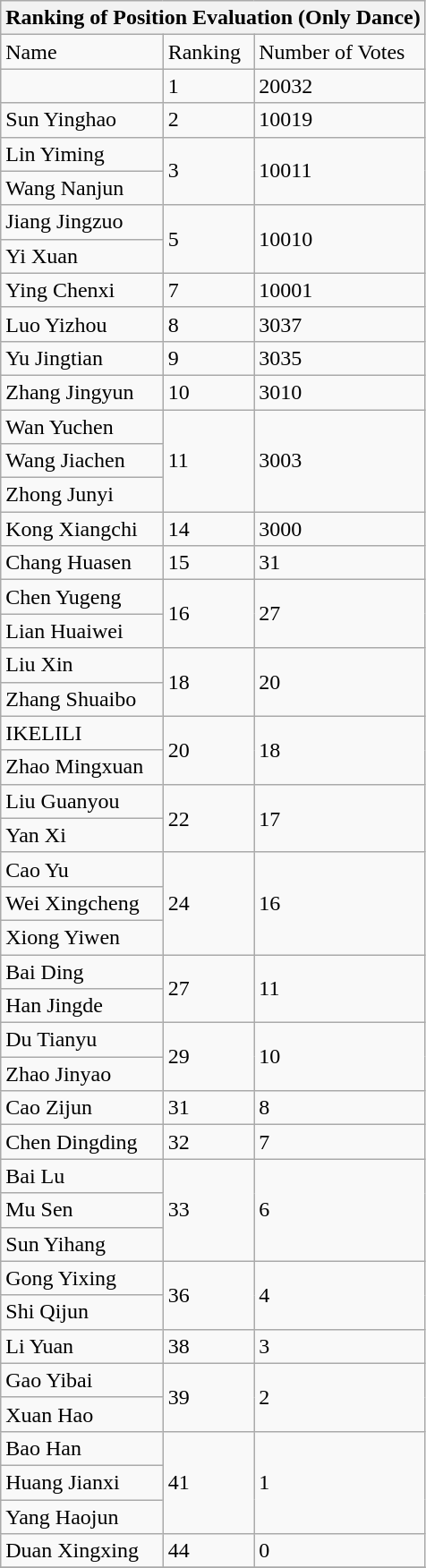<table class="wikitable mw-collapsible mw-collapsed">
<tr>
<th colspan="3">Ranking of Position Evaluation (Only Dance)</th>
</tr>
<tr>
<td>Name</td>
<td>Ranking</td>
<td>Number of Votes</td>
</tr>
<tr>
<td></td>
<td>1</td>
<td>20032</td>
</tr>
<tr>
<td>Sun Yinghao</td>
<td>2</td>
<td>10019</td>
</tr>
<tr>
<td>Lin Yiming</td>
<td rowspan="2">3</td>
<td rowspan="2">10011</td>
</tr>
<tr>
<td>Wang Nanjun</td>
</tr>
<tr>
<td>Jiang Jingzuo</td>
<td rowspan="2">5</td>
<td rowspan="2">10010</td>
</tr>
<tr>
<td>Yi Xuan</td>
</tr>
<tr>
<td>Ying Chenxi</td>
<td>7</td>
<td>10001</td>
</tr>
<tr>
<td>Luo Yizhou</td>
<td>8</td>
<td>3037</td>
</tr>
<tr>
<td>Yu Jingtian</td>
<td>9</td>
<td>3035</td>
</tr>
<tr>
<td>Zhang Jingyun</td>
<td>10</td>
<td>3010</td>
</tr>
<tr>
<td>Wan Yuchen</td>
<td rowspan="3">11</td>
<td rowspan="3">3003</td>
</tr>
<tr>
<td>Wang Jiachen</td>
</tr>
<tr>
<td>Zhong Junyi</td>
</tr>
<tr>
<td>Kong Xiangchi</td>
<td>14</td>
<td>3000</td>
</tr>
<tr>
<td>Chang Huasen</td>
<td>15</td>
<td>31</td>
</tr>
<tr>
<td>Chen Yugeng</td>
<td rowspan="2">16</td>
<td rowspan="2">27</td>
</tr>
<tr>
<td>Lian Huaiwei</td>
</tr>
<tr>
<td>Liu Xin</td>
<td rowspan="2">18</td>
<td rowspan="2">20</td>
</tr>
<tr>
<td>Zhang Shuaibo</td>
</tr>
<tr>
<td>IKELILI</td>
<td rowspan="2">20</td>
<td rowspan="2">18</td>
</tr>
<tr>
<td>Zhao Mingxuan</td>
</tr>
<tr>
<td>Liu Guanyou</td>
<td rowspan="2">22</td>
<td rowspan="2">17</td>
</tr>
<tr>
<td>Yan Xi</td>
</tr>
<tr>
<td>Cao Yu</td>
<td rowspan="3">24</td>
<td rowspan="3">16</td>
</tr>
<tr>
<td>Wei Xingcheng</td>
</tr>
<tr>
<td>Xiong Yiwen</td>
</tr>
<tr>
<td>Bai Ding</td>
<td rowspan="2">27</td>
<td rowspan="2">11</td>
</tr>
<tr>
<td>Han Jingde</td>
</tr>
<tr>
<td>Du Tianyu</td>
<td rowspan="2">29</td>
<td rowspan="2">10</td>
</tr>
<tr>
<td>Zhao Jinyao</td>
</tr>
<tr>
<td>Cao Zijun</td>
<td>31</td>
<td>8</td>
</tr>
<tr>
<td>Chen Dingding</td>
<td>32</td>
<td>7</td>
</tr>
<tr>
<td>Bai Lu</td>
<td rowspan="3">33</td>
<td rowspan="3">6</td>
</tr>
<tr>
<td>Mu Sen</td>
</tr>
<tr>
<td>Sun Yihang</td>
</tr>
<tr>
<td>Gong Yixing</td>
<td rowspan="2">36</td>
<td rowspan="2">4</td>
</tr>
<tr>
<td>Shi Qijun</td>
</tr>
<tr>
<td>Li Yuan</td>
<td>38</td>
<td>3</td>
</tr>
<tr>
<td>Gao Yibai</td>
<td rowspan="2">39</td>
<td rowspan="2">2</td>
</tr>
<tr>
<td>Xuan Hao</td>
</tr>
<tr>
<td>Bao Han</td>
<td rowspan="3">41</td>
<td rowspan="3">1</td>
</tr>
<tr>
<td>Huang Jianxi</td>
</tr>
<tr>
<td>Yang Haojun</td>
</tr>
<tr>
<td>Duan Xingxing</td>
<td>44</td>
<td>0</td>
</tr>
<tr>
</tr>
</table>
